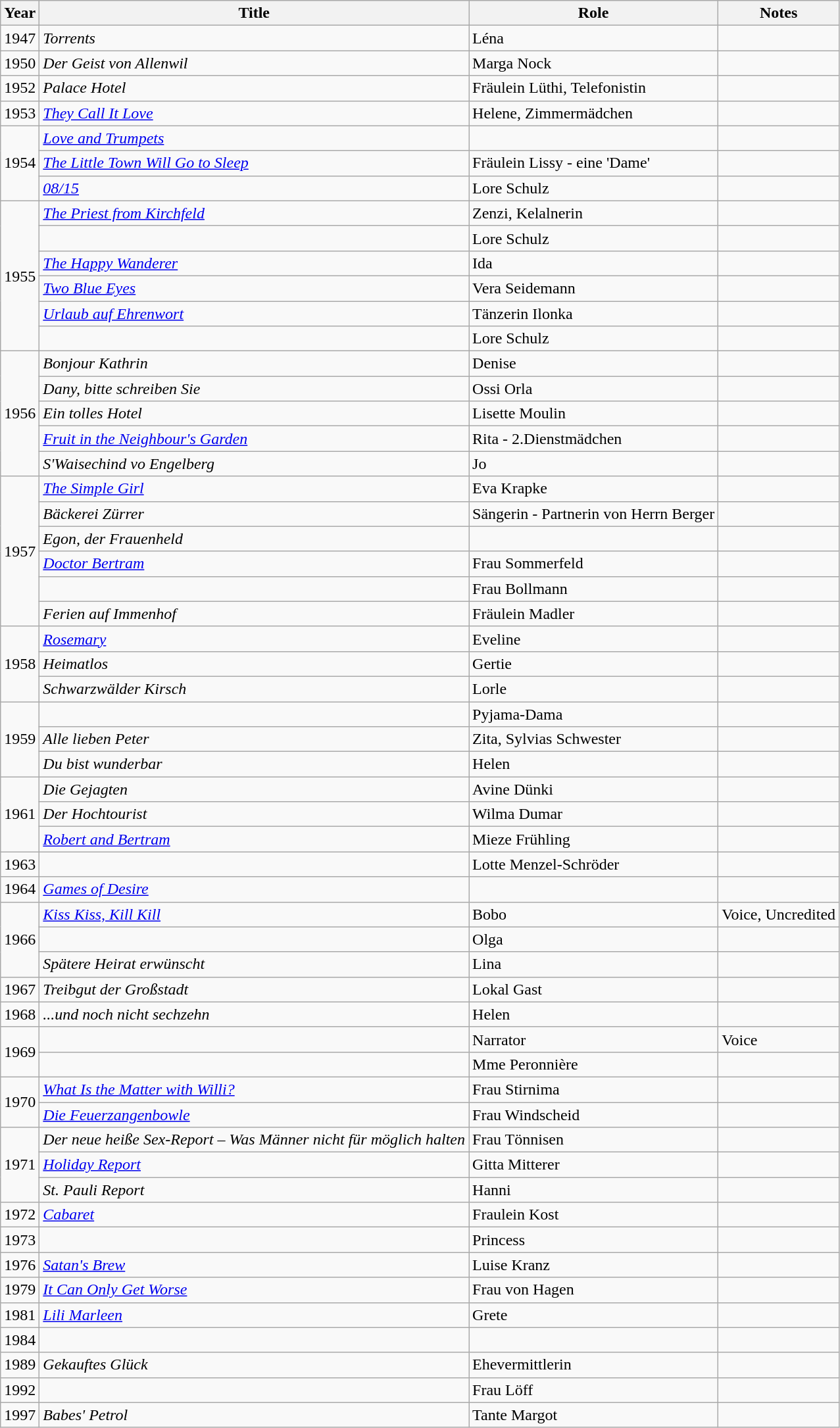<table class="wikitable sortable">
<tr>
<th>Year</th>
<th>Title</th>
<th>Role</th>
<th class="unsortable">Notes</th>
</tr>
<tr>
<td>1947</td>
<td><em>Torrents</em></td>
<td>Léna</td>
<td></td>
</tr>
<tr>
<td>1950</td>
<td><em>Der Geist von Allenwil</em></td>
<td>Marga Nock</td>
<td></td>
</tr>
<tr>
<td>1952</td>
<td><em>Palace Hotel</em></td>
<td>Fräulein Lüthi, Telefonistin</td>
<td></td>
</tr>
<tr>
<td>1953</td>
<td><em><a href='#'>They Call It Love</a></em></td>
<td>Helene, Zimmermädchen</td>
<td></td>
</tr>
<tr>
<td rowspan="3">1954</td>
<td><em><a href='#'>Love and Trumpets</a></em></td>
<td></td>
<td></td>
</tr>
<tr>
<td><em><a href='#'>The Little Town Will Go to Sleep</a></em></td>
<td>Fräulein Lissy - eine 'Dame'</td>
<td></td>
</tr>
<tr>
<td><em><a href='#'>08/15</a></em></td>
<td>Lore Schulz</td>
<td></td>
</tr>
<tr>
<td rowspan="6">1955</td>
<td><em><a href='#'>The Priest from Kirchfeld</a></em></td>
<td>Zenzi, Kelalnerin</td>
<td></td>
</tr>
<tr>
<td><em></em></td>
<td>Lore Schulz</td>
<td></td>
</tr>
<tr>
<td><em><a href='#'>The Happy Wanderer</a></em></td>
<td>Ida</td>
<td></td>
</tr>
<tr>
<td><em><a href='#'>Two Blue Eyes</a></em></td>
<td>Vera Seidemann</td>
<td></td>
</tr>
<tr>
<td><em><a href='#'>Urlaub auf Ehrenwort</a></em></td>
<td>Tänzerin Ilonka</td>
<td></td>
</tr>
<tr>
<td><em></em></td>
<td>Lore Schulz</td>
<td></td>
</tr>
<tr>
<td rowspan="5">1956</td>
<td><em>Bonjour Kathrin</em></td>
<td>Denise</td>
<td></td>
</tr>
<tr>
<td><em>Dany, bitte schreiben Sie</em></td>
<td>Ossi Orla</td>
<td></td>
</tr>
<tr>
<td><em>Ein tolles Hotel</em></td>
<td>Lisette Moulin</td>
<td></td>
</tr>
<tr>
<td><em><a href='#'>Fruit in the Neighbour's Garden</a></em></td>
<td>Rita - 2.Dienstmädchen</td>
<td></td>
</tr>
<tr>
<td><em>S'Waisechind vo Engelberg</em></td>
<td>Jo</td>
<td></td>
</tr>
<tr>
<td rowspan="6">1957</td>
<td><em><a href='#'>The Simple Girl</a></em></td>
<td>Eva Krapke</td>
<td></td>
</tr>
<tr>
<td><em>Bäckerei Zürrer</em></td>
<td>Sängerin - Partnerin von Herrn Berger</td>
<td></td>
</tr>
<tr>
<td><em>Egon, der Frauenheld</em></td>
<td></td>
<td></td>
</tr>
<tr>
<td><em><a href='#'>Doctor Bertram</a></em></td>
<td>Frau Sommerfeld</td>
<td></td>
</tr>
<tr>
<td><em></em></td>
<td>Frau Bollmann</td>
<td></td>
</tr>
<tr>
<td><em>Ferien auf Immenhof</em></td>
<td>Fräulein Madler</td>
<td></td>
</tr>
<tr>
<td rowspan="3">1958</td>
<td><em><a href='#'>Rosemary</a></em></td>
<td>Eveline</td>
<td></td>
</tr>
<tr>
<td><em>Heimatlos</em></td>
<td>Gertie</td>
<td></td>
</tr>
<tr>
<td><em>Schwarzwälder Kirsch</em></td>
<td>Lorle</td>
<td></td>
</tr>
<tr>
<td rowspan="3">1959</td>
<td><em></em></td>
<td>Pyjama-Dama</td>
<td></td>
</tr>
<tr>
<td><em>Alle lieben Peter</em></td>
<td>Zita, Sylvias Schwester</td>
<td></td>
</tr>
<tr>
<td><em>Du bist wunderbar</em></td>
<td>Helen</td>
<td></td>
</tr>
<tr>
<td rowspan="3">1961</td>
<td><em>Die Gejagten</em></td>
<td>Avine Dünki</td>
<td></td>
</tr>
<tr>
<td><em>Der Hochtourist</em></td>
<td>Wilma Dumar</td>
<td></td>
</tr>
<tr>
<td><em><a href='#'>Robert and Bertram</a></em></td>
<td>Mieze Frühling</td>
<td></td>
</tr>
<tr>
<td>1963</td>
<td><em></em></td>
<td>Lotte Menzel-Schröder</td>
<td></td>
</tr>
<tr>
<td>1964</td>
<td><em><a href='#'>Games of Desire</a></em></td>
<td></td>
<td></td>
</tr>
<tr>
<td rowspan="3">1966</td>
<td><em><a href='#'>Kiss Kiss, Kill Kill</a></em></td>
<td>Bobo</td>
<td>Voice, Uncredited</td>
</tr>
<tr>
<td><em></em></td>
<td>Olga</td>
<td></td>
</tr>
<tr>
<td><em>Spätere Heirat erwünscht</em></td>
<td>Lina</td>
<td></td>
</tr>
<tr>
<td>1967</td>
<td><em>Treibgut der Großstadt</em></td>
<td>Lokal Gast</td>
<td></td>
</tr>
<tr>
<td>1968</td>
<td><em>...und noch nicht sechzehn</em></td>
<td>Helen</td>
<td></td>
</tr>
<tr>
<td rowspan="2">1969</td>
<td><em></em></td>
<td>Narrator</td>
<td>Voice</td>
</tr>
<tr>
<td><em></em></td>
<td>Mme Peronnière</td>
<td></td>
</tr>
<tr>
<td rowspan="2">1970</td>
<td><em><a href='#'>What Is the Matter with Willi?</a></em></td>
<td>Frau Stirnima</td>
<td></td>
</tr>
<tr>
<td><em><a href='#'>Die Feuerzangenbowle</a></em></td>
<td>Frau Windscheid</td>
<td></td>
</tr>
<tr>
<td rowspan="3">1971</td>
<td><em>Der neue heiße Sex-Report – Was Männer nicht für möglich halten</em></td>
<td>Frau Tönnisen</td>
<td></td>
</tr>
<tr>
<td><em><a href='#'>Holiday Report</a></em></td>
<td>Gitta Mitterer</td>
<td></td>
</tr>
<tr>
<td><em>St. Pauli Report</em></td>
<td>Hanni</td>
<td></td>
</tr>
<tr>
<td>1972</td>
<td><em><a href='#'>Cabaret</a></em></td>
<td>Fraulein Kost</td>
<td></td>
</tr>
<tr>
<td>1973</td>
<td><em></em></td>
<td>Princess</td>
<td></td>
</tr>
<tr>
<td>1976</td>
<td><em><a href='#'>Satan's Brew</a></em></td>
<td>Luise Kranz</td>
<td></td>
</tr>
<tr>
<td>1979</td>
<td><em><a href='#'>It Can Only Get Worse</a></em></td>
<td>Frau von Hagen</td>
<td></td>
</tr>
<tr>
<td>1981</td>
<td><em><a href='#'>Lili Marleen</a></em></td>
<td>Grete</td>
<td></td>
</tr>
<tr>
<td>1984</td>
<td><em></em></td>
<td></td>
<td></td>
</tr>
<tr>
<td>1989</td>
<td><em>Gekauftes Glück</em></td>
<td>Ehevermittlerin</td>
<td></td>
</tr>
<tr>
<td>1992</td>
<td><em></em></td>
<td>Frau Löff</td>
<td></td>
</tr>
<tr>
<td>1997</td>
<td><em>Babes' Petrol</em></td>
<td>Tante Margot</td>
<td></td>
</tr>
</table>
